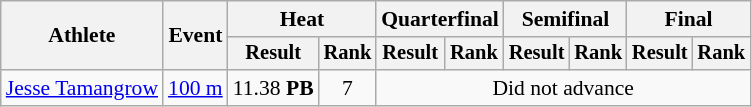<table class=wikitable style="font-size:90%">
<tr>
<th rowspan="2">Athlete</th>
<th rowspan="2">Event</th>
<th colspan="2">Heat</th>
<th colspan="2">Quarterfinal</th>
<th colspan="2">Semifinal</th>
<th colspan="2">Final</th>
</tr>
<tr style="font-size:95%">
<th>Result</th>
<th>Rank</th>
<th>Result</th>
<th>Rank</th>
<th>Result</th>
<th>Rank</th>
<th>Result</th>
<th>Rank</th>
</tr>
<tr align=center>
<td align=left><a href='#'>Jesse Tamangrow</a></td>
<td align=left><a href='#'>100 m</a></td>
<td>11.38 <strong>PB</strong></td>
<td>7</td>
<td colspan=6>Did not advance</td>
</tr>
</table>
